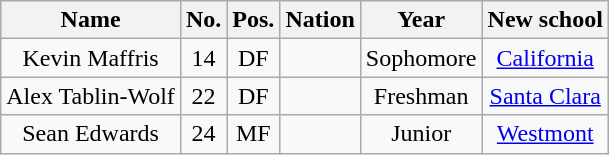<table class="wikitable sortable" style="text-align: center;">
<tr>
<th>Name</th>
<th>No.</th>
<th>Pos.</th>
<th>Nation</th>
<th>Year</th>
<th class="unsortable">New school</th>
</tr>
<tr>
<td>Kevin Maffris</td>
<td>14</td>
<td>DF</td>
<td></td>
<td>Sophomore</td>
<td><a href='#'>California</a></td>
</tr>
<tr>
<td>Alex Tablin-Wolf</td>
<td>22</td>
<td>DF</td>
<td></td>
<td>Freshman</td>
<td><a href='#'>Santa Clara</a></td>
</tr>
<tr>
<td>Sean Edwards</td>
<td>24</td>
<td>MF</td>
<td></td>
<td>Junior</td>
<td><a href='#'>Westmont</a></td>
</tr>
</table>
